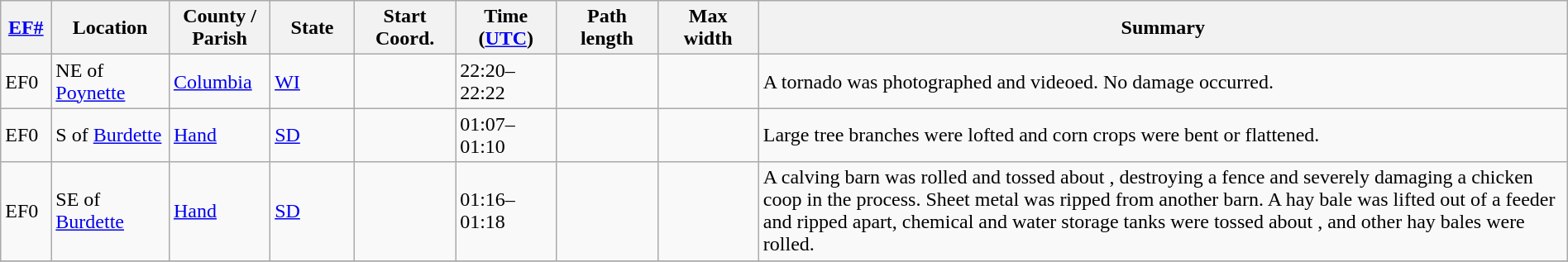<table class="wikitable sortable" style="width:100%;">
<tr>
<th scope="col"  style="width:3%; text-align:center;"><a href='#'>EF#</a></th>
<th scope="col"  style="width:7%; text-align:center;" class="unsortable">Location</th>
<th scope="col"  style="width:6%; text-align:center;" class="unsortable">County / Parish</th>
<th scope="col"  style="width:5%; text-align:center;">State</th>
<th scope="col"  style="width:6%; text-align:center;">Start Coord.</th>
<th scope="col"  style="width:6%; text-align:center;">Time (<a href='#'>UTC</a>)</th>
<th scope="col"  style="width:6%; text-align:center;">Path length</th>
<th scope="col"  style="width:6%; text-align:center;">Max width</th>
<th scope="col" class="unsortable" style="width:48%; text-align:center;">Summary</th>
</tr>
<tr>
<td bgcolor=>EF0</td>
<td>NE of <a href='#'>Poynette</a></td>
<td><a href='#'>Columbia</a></td>
<td><a href='#'>WI</a></td>
<td></td>
<td>22:20–22:22</td>
<td></td>
<td></td>
<td>A tornado was photographed and videoed. No damage occurred.</td>
</tr>
<tr>
<td bgcolor=>EF0</td>
<td>S of <a href='#'>Burdette</a></td>
<td><a href='#'>Hand</a></td>
<td><a href='#'>SD</a></td>
<td></td>
<td>01:07–01:10</td>
<td></td>
<td></td>
<td>Large tree branches were lofted and corn crops were bent or flattened.</td>
</tr>
<tr>
<td bgcolor=>EF0</td>
<td>SE of <a href='#'>Burdette</a></td>
<td><a href='#'>Hand</a></td>
<td><a href='#'>SD</a></td>
<td></td>
<td>01:16–01:18</td>
<td></td>
<td></td>
<td>A calving barn was rolled and tossed about , destroying a fence and severely damaging a chicken coop in the process. Sheet metal was ripped from another barn. A hay bale was lifted out of a feeder and ripped apart, chemical and water storage tanks were tossed about , and other hay bales were rolled.</td>
</tr>
<tr>
</tr>
</table>
